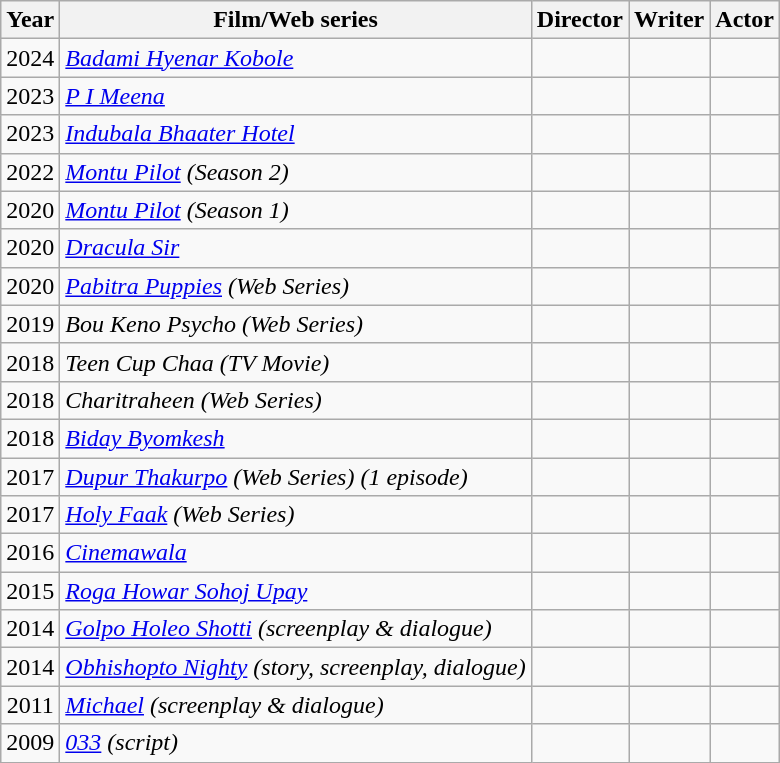<table class="wikitable sortable">
<tr>
<th>Year</th>
<th>Film/Web series</th>
<th>Director</th>
<th>Writer</th>
<th>Actor</th>
</tr>
<tr>
<td style="text-align:center;">2024</td>
<td><em><a href='#'>Badami Hyenar Kobole</a></em></td>
<td></td>
<td></td>
<td></td>
</tr>
<tr>
<td style="text-align:center;">2023</td>
<td><em><a href='#'>P I Meena</a></em></td>
<td></td>
<td></td>
<td></td>
</tr>
<tr>
<td style="text-align:center;">2023</td>
<td><em><a href='#'>Indubala Bhaater Hotel</a></em></td>
<td></td>
<td></td>
<td></td>
</tr>
<tr>
<td style="text-align:center;">2022</td>
<td><em><a href='#'>Montu Pilot</a> (Season 2)</em></td>
<td></td>
<td></td>
<td></td>
</tr>
<tr>
<td style="text-align:center;">2020</td>
<td><em><a href='#'>Montu Pilot</a> (Season 1)</em></td>
<td></td>
<td></td>
<td></td>
</tr>
<tr>
<td style="text-align:center;">2020</td>
<td><em><a href='#'>Dracula Sir</a></em></td>
<td></td>
<td></td>
<td></td>
</tr>
<tr>
<td style="text-align:center;">2020</td>
<td><em><a href='#'>Pabitra Puppies</a> (Web Series)</em></td>
<td></td>
<td></td>
<td></td>
</tr>
<tr>
<td style="text-align:center;">2019</td>
<td><em>Bou Keno Psycho (Web Series)</em></td>
<td></td>
<td></td>
<td></td>
</tr>
<tr>
<td style="text-align:center;">2018</td>
<td><em>Teen Cup Chaa (TV Movie)</em></td>
<td></td>
<td></td>
<td></td>
</tr>
<tr>
<td style="text-align:center;">2018</td>
<td><em>Charitraheen (Web Series)</em></td>
<td></td>
<td></td>
<td></td>
</tr>
<tr>
<td style="text-align:center;">2018</td>
<td><em><a href='#'>Biday Byomkesh</a></em></td>
<td></td>
<td></td>
<td></td>
</tr>
<tr>
<td style="text-align:center;">2017</td>
<td><em><a href='#'>Dupur Thakurpo</a> (Web Series) (1 episode)</em></td>
<td></td>
<td></td>
<td></td>
</tr>
<tr>
<td style="text-align:center;">2017</td>
<td><em><a href='#'>Holy Faak</a> (Web Series)</em></td>
<td></td>
<td></td>
<td></td>
</tr>
<tr>
<td>2016</td>
<td><em><a href='#'>Cinemawala</a></em></td>
<td></td>
<td></td>
<td></td>
</tr>
<tr>
<td style="text-align:center;">2015</td>
<td><em><a href='#'>Roga Howar Sohoj Upay</a> </em></td>
<td></td>
<td></td>
<td></td>
</tr>
<tr>
<td style="text-align:center;">2014</td>
<td><em><a href='#'>Golpo Holeo Shotti</a> (screenplay & dialogue) </em></td>
<td></td>
<td></td>
<td></td>
</tr>
<tr>
<td style="text-align:center;">2014</td>
<td><em><a href='#'>Obhishopto Nighty</a> (story, screenplay, dialogue) </em></td>
<td></td>
<td></td>
<td></td>
</tr>
<tr>
<td style="text-align:center;">2011</td>
<td><em><a href='#'>Michael</a> (screenplay & dialogue) </em></td>
<td></td>
<td></td>
<td></td>
</tr>
<tr>
<td style="text-align:center;">2009</td>
<td><em><a href='#'>033</a> (script) </em></td>
<td></td>
<td></td>
<td></td>
</tr>
</table>
